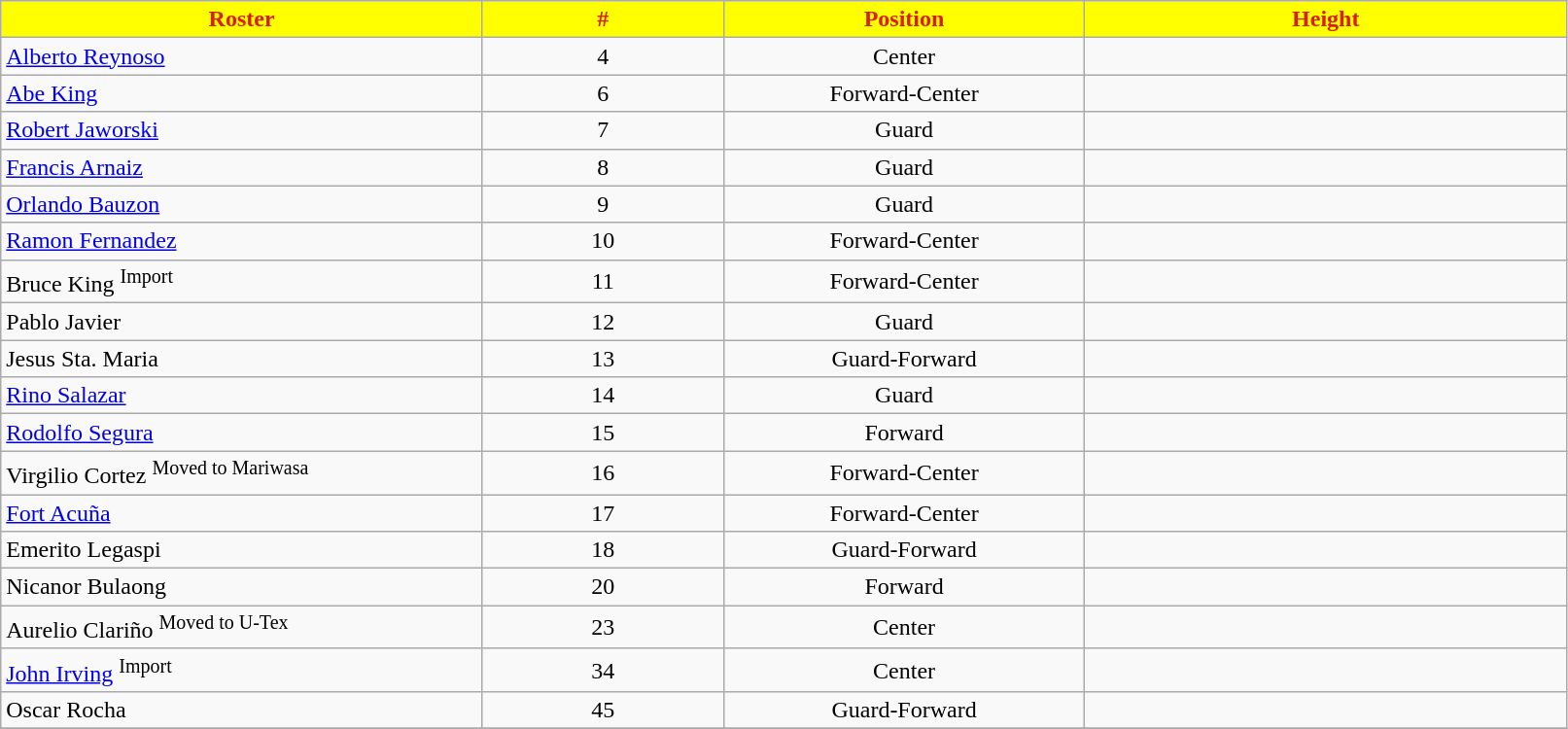<table class="wikitable" border="1">
<tr>
<th style="background:yellow; color:#D81E05" width="20%">Roster</th>
<th style="background:yellow; color:#D81E05" width="10%">#</th>
<th style="background:yellow; color:#D81E05" width="15%">Position</th>
<th style="background:yellow; color:#D81E05" width="20%">Height</th>
</tr>
<tr>
<td><a href='#'>Alberto Reynoso</a></td>
<td align=center>4</td>
<td align=center>Center</td>
<td align=center></td>
</tr>
<tr>
<td><a href='#'>Abe King</a></td>
<td align=center>6</td>
<td align=center>Forward-Center</td>
<td align=center></td>
</tr>
<tr>
<td><a href='#'>Robert Jaworski</a></td>
<td align=center>7</td>
<td align=center>Guard</td>
<td align=center></td>
</tr>
<tr>
<td><a href='#'>Francis Arnaiz</a></td>
<td align=center>8</td>
<td align=center>Guard</td>
<td align=center></td>
</tr>
<tr>
<td><a href='#'>Orlando Bauzon</a></td>
<td align=center>9</td>
<td align=center>Guard</td>
<td align=center></td>
</tr>
<tr>
<td><a href='#'>Ramon Fernandez</a></td>
<td align=center>10</td>
<td align=center>Forward-Center</td>
<td align=center></td>
</tr>
<tr>
<td>Bruce King <sup> Import </sup></td>
<td align=center>11</td>
<td align=center>Forward-Center</td>
<td align=center></td>
</tr>
<tr>
<td>Pablo Javier</td>
<td align=center>12</td>
<td align=center>Guard</td>
<td align=center></td>
</tr>
<tr>
<td>Jesus Sta. Maria</td>
<td align=center>13</td>
<td align=center>Guard-Forward</td>
<td align=center></td>
</tr>
<tr>
<td><a href='#'>Rino Salazar</a></td>
<td align=center>14</td>
<td align=center>Guard</td>
<td align=center></td>
</tr>
<tr>
<td><a href='#'>Rodolfo Segura</a></td>
<td align=center>15</td>
<td align=center>Forward</td>
<td align=center></td>
</tr>
<tr>
<td>Virgilio Cortez <sup> Moved to Mariwasa </sup></td>
<td align=center>16</td>
<td align=center>Forward-Center</td>
<td align=center></td>
</tr>
<tr>
<td><a href='#'>Fort Acuña</a></td>
<td align=center>17</td>
<td align=center>Forward-Center</td>
<td align=center></td>
</tr>
<tr>
<td>Emerito Legaspi</td>
<td align=center>18</td>
<td align=center>Guard-Forward</td>
<td align=center></td>
</tr>
<tr>
<td>Nicanor Bulaong</td>
<td align=center>20</td>
<td align=center>Forward</td>
<td align=center></td>
</tr>
<tr>
<td>Aurelio Clariño <sup> Moved to U-Tex </sup></td>
<td align=center>23</td>
<td align=center>Center</td>
<td align=center></td>
</tr>
<tr>
<td><a href='#'>John Irving</a> <sup> Import </sup></td>
<td align=center>34</td>
<td align=center>Center</td>
<td align=center></td>
</tr>
<tr>
<td>Oscar Rocha</td>
<td align=center>45</td>
<td align=center>Guard-Forward</td>
<td align=center></td>
</tr>
<tr>
</tr>
</table>
